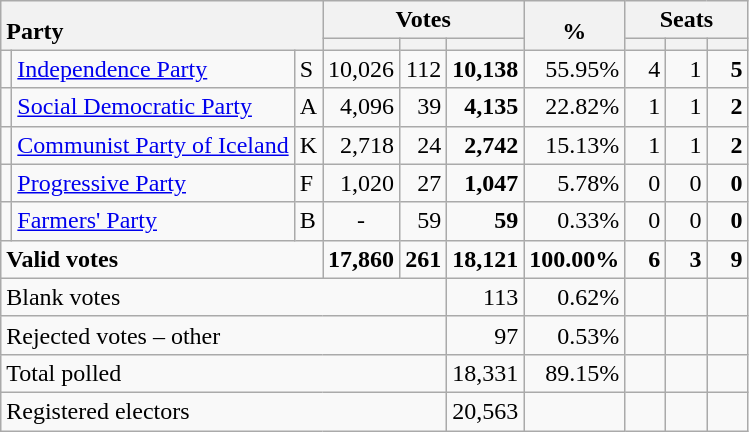<table class="wikitable" border="1" style="text-align:right;">
<tr>
<th style="text-align:left;" valign=bottom rowspan=2 colspan=3>Party</th>
<th colspan=3>Votes</th>
<th align=center valign=bottom rowspan=2 width="50">%</th>
<th colspan=3>Seats</th>
</tr>
<tr>
<th align=center valign=bottom width="20"><small></small></th>
<th align=center valign=bottom width="20"><small></small></th>
<th align=center valign=bottom width="20"><small></small></th>
<th align=center valign=bottom width="20"><small></small></th>
<th align=center valign=bottom width="20"><small><a href='#'></a></small></th>
<th align=center valign=bottom width="20"><small></small></th>
</tr>
<tr>
<td></td>
<td align=left><a href='#'>Independence Party</a></td>
<td align=left>S</td>
<td>10,026</td>
<td>112</td>
<td><strong>10,138</strong></td>
<td>55.95%</td>
<td>4</td>
<td>1</td>
<td><strong>5</strong></td>
</tr>
<tr>
<td></td>
<td align=left><a href='#'>Social Democratic Party</a></td>
<td align=left>A</td>
<td>4,096</td>
<td>39</td>
<td><strong>4,135</strong></td>
<td>22.82%</td>
<td>1</td>
<td>1</td>
<td><strong>2</strong></td>
</tr>
<tr>
<td></td>
<td align=left><a href='#'>Communist Party of Iceland</a></td>
<td align=left>K</td>
<td>2,718</td>
<td>24</td>
<td><strong>2,742</strong></td>
<td>15.13%</td>
<td>1</td>
<td>1</td>
<td><strong>2</strong></td>
</tr>
<tr>
<td></td>
<td align=left><a href='#'>Progressive Party</a></td>
<td align=left>F</td>
<td>1,020</td>
<td>27</td>
<td><strong>1,047</strong></td>
<td>5.78%</td>
<td>0</td>
<td>0</td>
<td><strong>0</strong></td>
</tr>
<tr>
<td></td>
<td align=left><a href='#'>Farmers' Party</a></td>
<td align=left>B</td>
<td align=center>-</td>
<td>59</td>
<td><strong>59</strong></td>
<td>0.33%</td>
<td>0</td>
<td>0</td>
<td><strong>0</strong></td>
</tr>
<tr style="font-weight:bold">
<td align=left colspan=3>Valid votes</td>
<td>17,860</td>
<td>261</td>
<td>18,121</td>
<td>100.00%</td>
<td>6</td>
<td>3</td>
<td>9</td>
</tr>
<tr>
<td align=left colspan=5>Blank votes</td>
<td>113</td>
<td>0.62%</td>
<td></td>
<td></td>
<td></td>
</tr>
<tr>
<td align=left colspan=5>Rejected votes – other</td>
<td>97</td>
<td>0.53%</td>
<td></td>
<td></td>
<td></td>
</tr>
<tr>
<td align=left colspan=5>Total polled</td>
<td>18,331</td>
<td>89.15%</td>
<td></td>
<td></td>
<td></td>
</tr>
<tr>
<td align=left colspan=5>Registered electors</td>
<td>20,563</td>
<td></td>
<td></td>
<td></td>
<td></td>
</tr>
</table>
